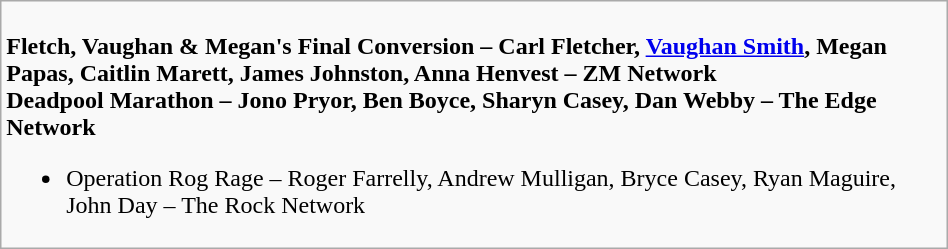<table class=wikitable width="50%">
<tr>
<td valign="top" width="50%"><br>
<strong>Fletch, Vaughan & Megan's Final Conversion – Carl Fletcher, <a href='#'>Vaughan Smith</a>, Megan Papas, Caitlin Marett, James Johnston, Anna Henvest – ZM Network</strong><br><strong>Deadpool Marathon – Jono Pryor, Ben Boyce, Sharyn Casey, Dan Webby – The Edge Network</strong><ul><li>Operation Rog Rage – Roger Farrelly, Andrew Mulligan, Bryce Casey, Ryan Maguire, John Day – The Rock Network</li></ul></td>
</tr>
</table>
